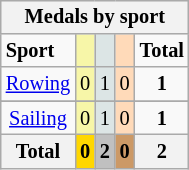<table class="wikitable" style="font-size:85%; float:right;">
<tr style="background:#efefef;">
<th colspan=5>Medals by sport</th>
</tr>
<tr>
<td><strong>Sport</strong></td>
<td style="background:#f7f6a8;"></td>
<td style="background:#dce5e5;"></td>
<td style="background:#ffdab9;"></td>
<td><strong>Total</strong></td>
</tr>
<tr align=center>
<td><a href='#'>Rowing</a></td>
<td style="background:#F7F6A8;">0</td>
<td style="background:#DCE5E5;">1</td>
<td style="background:#FFDAB9;">0</td>
<td><strong>1</strong></td>
</tr>
<tr>
</tr>
<tr align=center>
<td><a href='#'>Sailing</a></td>
<td style="background:#F7F6A8;">0</td>
<td style="background:#DCE5E5;">1</td>
<td style="background:#FFDAB9;">0</td>
<td><strong>1</strong></td>
</tr>
<tr>
<th>Total</th>
<th style="background:gold;">0</th>
<th style="background:silver;">2</th>
<th style="background:#c96;">0</th>
<th>2</th>
</tr>
</table>
